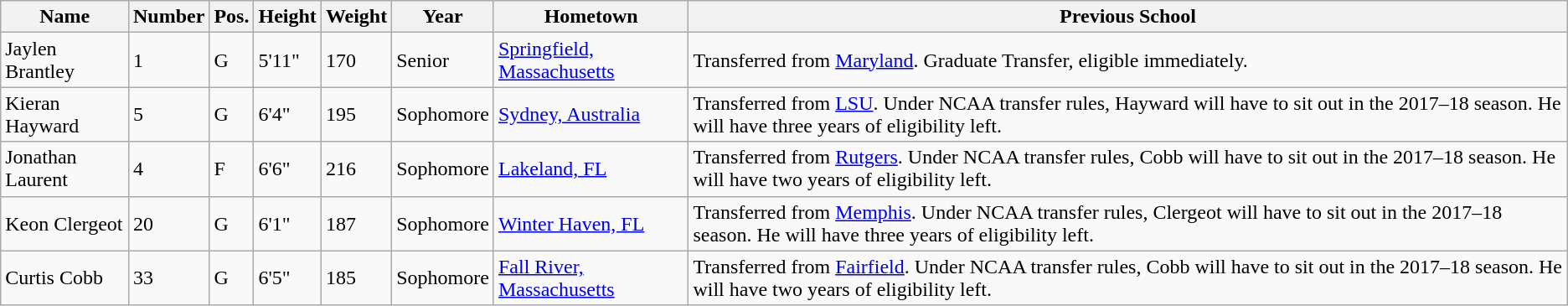<table class="wikitable sortable" border="1">
<tr>
<th>Name</th>
<th>Number</th>
<th>Pos.</th>
<th>Height</th>
<th>Weight</th>
<th>Year</th>
<th>Hometown</th>
<th class="unsortable">Previous School</th>
</tr>
<tr>
<td>Jaylen Brantley</td>
<td>1</td>
<td>G</td>
<td>5'11"</td>
<td>170</td>
<td>Senior</td>
<td><a href='#'>Springfield, Massachusetts</a></td>
<td>Transferred from <a href='#'>Maryland</a>. Graduate Transfer, eligible immediately.</td>
</tr>
<tr>
<td>Kieran Hayward</td>
<td>5</td>
<td>G</td>
<td>6'4"</td>
<td>195</td>
<td>Sophomore</td>
<td><a href='#'>Sydney, Australia</a></td>
<td>Transferred from <a href='#'>LSU</a>. Under NCAA transfer rules, Hayward will have to sit out in the 2017–18 season. He will have three years of eligibility left.</td>
</tr>
<tr>
<td>Jonathan Laurent</td>
<td>4</td>
<td>F</td>
<td>6'6"</td>
<td>216</td>
<td>Sophomore</td>
<td><a href='#'>Lakeland, FL</a></td>
<td>Transferred from <a href='#'>Rutgers</a>. Under NCAA transfer rules, Cobb will have to sit out in the 2017–18 season. He will have two years of eligibility left.</td>
</tr>
<tr>
<td>Keon Clergeot</td>
<td>20</td>
<td>G</td>
<td>6'1"</td>
<td>187</td>
<td>Sophomore</td>
<td><a href='#'>Winter Haven, FL</a></td>
<td>Transferred from <a href='#'>Memphis</a>. Under NCAA transfer rules, Clergeot will have to sit out in the 2017–18 season. He will have three years of eligibility left.</td>
</tr>
<tr>
<td>Curtis Cobb</td>
<td>33</td>
<td>G</td>
<td>6'5"</td>
<td>185</td>
<td>Sophomore</td>
<td><a href='#'>Fall River, Massachusetts</a></td>
<td>Transferred from <a href='#'>Fairfield</a>. Under NCAA transfer rules, Cobb will have to sit out in the 2017–18 season. He will have two years of eligibility left.</td>
</tr>
</table>
